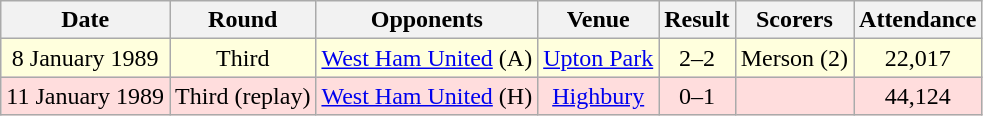<table class="wikitable" style="text-align:center">
<tr>
<th>Date</th>
<th>Round</th>
<th>Opponents</th>
<th>Venue</th>
<th>Result</th>
<th>Scorers</th>
<th>Attendance</th>
</tr>
<tr bgcolor="#ffffdd">
<td>8 January 1989</td>
<td>Third</td>
<td><a href='#'>West Ham United</a> (A)</td>
<td><a href='#'>Upton Park</a></td>
<td>2–2</td>
<td>Merson (2)</td>
<td>22,017</td>
</tr>
<tr bgcolor="#ffdddd">
<td>11 January 1989</td>
<td>Third (replay)</td>
<td><a href='#'>West Ham United</a> (H)</td>
<td><a href='#'>Highbury</a></td>
<td>0–1</td>
<td></td>
<td>44,124</td>
</tr>
</table>
